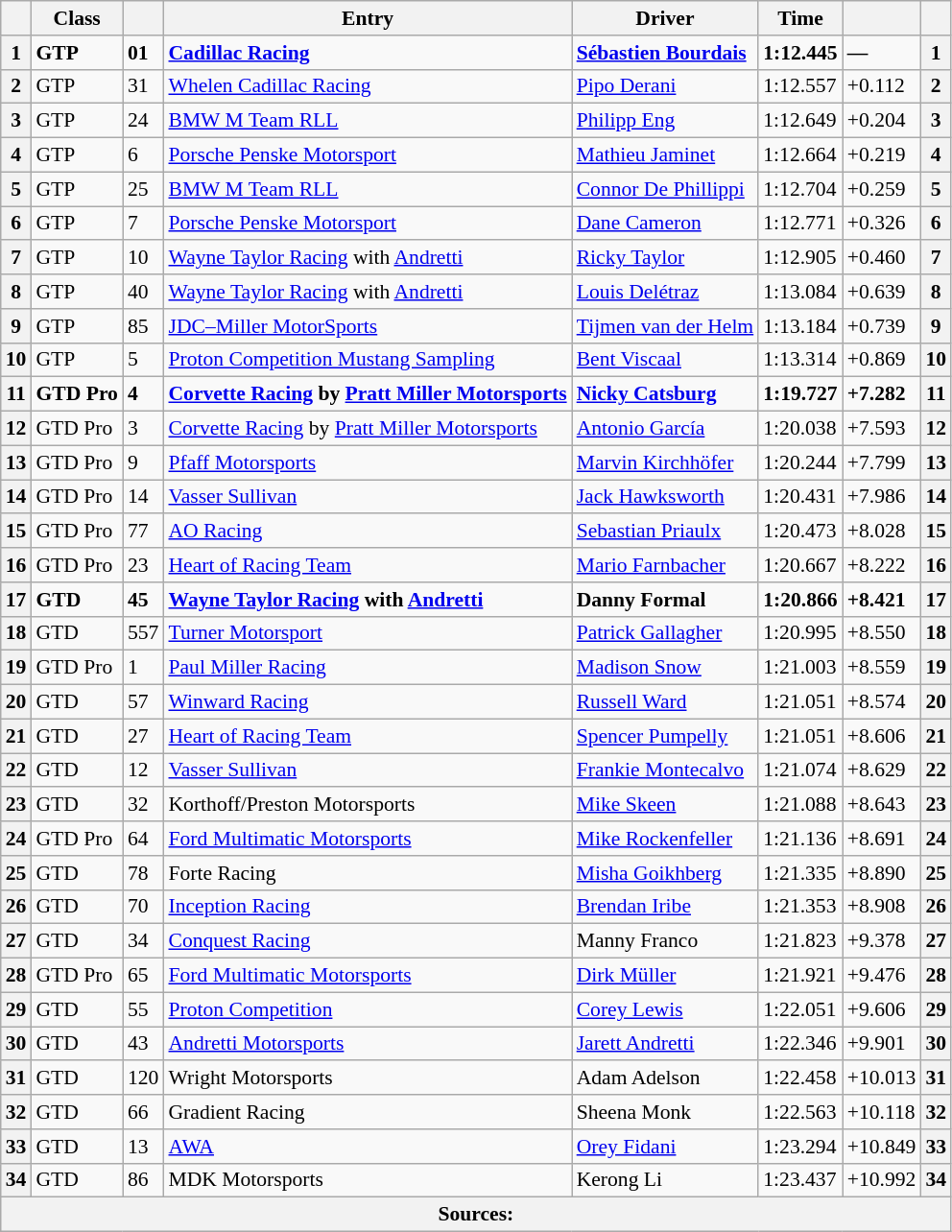<table class="wikitable" style="font-size: 90%;">
<tr>
<th></th>
<th>Class</th>
<th></th>
<th>Entry</th>
<th>Driver</th>
<th>Time</th>
<th></th>
<th></th>
</tr>
<tr style="font-weight:bold">
<th>1</th>
<td>GTP</td>
<td>01</td>
<td> <a href='#'>Cadillac Racing</a></td>
<td> <a href='#'>Sébastien Bourdais</a></td>
<td>1:12.445</td>
<td>—</td>
<th>1</th>
</tr>
<tr>
<th>2</th>
<td>GTP</td>
<td>31</td>
<td> <a href='#'>Whelen Cadillac Racing</a></td>
<td> <a href='#'>Pipo Derani</a></td>
<td>1:12.557</td>
<td>+0.112</td>
<th>2</th>
</tr>
<tr>
<th>3</th>
<td>GTP</td>
<td>24</td>
<td> <a href='#'>BMW M Team RLL</a></td>
<td> <a href='#'>Philipp Eng</a></td>
<td>1:12.649</td>
<td>+0.204</td>
<th>3</th>
</tr>
<tr>
<th>4</th>
<td>GTP</td>
<td>6</td>
<td> <a href='#'>Porsche Penske Motorsport</a></td>
<td> <a href='#'>Mathieu Jaminet</a></td>
<td>1:12.664</td>
<td>+0.219</td>
<th>4</th>
</tr>
<tr>
<th>5</th>
<td>GTP</td>
<td>25</td>
<td> <a href='#'>BMW M Team RLL</a></td>
<td> <a href='#'>Connor De Phillippi</a></td>
<td>1:12.704</td>
<td>+0.259</td>
<th>5</th>
</tr>
<tr>
<th>6</th>
<td>GTP</td>
<td>7</td>
<td> <a href='#'>Porsche Penske Motorsport</a></td>
<td> <a href='#'>Dane Cameron</a></td>
<td>1:12.771</td>
<td>+0.326</td>
<th>6</th>
</tr>
<tr>
<th>7</th>
<td>GTP</td>
<td>10</td>
<td> <a href='#'>Wayne Taylor Racing</a> with <a href='#'>Andretti</a></td>
<td> <a href='#'>Ricky Taylor</a></td>
<td>1:12.905</td>
<td>+0.460</td>
<th>7</th>
</tr>
<tr>
<th>8</th>
<td>GTP</td>
<td>40</td>
<td> <a href='#'>Wayne Taylor Racing</a> with <a href='#'>Andretti</a></td>
<td> <a href='#'>Louis Delétraz</a></td>
<td>1:13.084</td>
<td>+0.639</td>
<th>8</th>
</tr>
<tr>
<th>9</th>
<td>GTP</td>
<td>85</td>
<td> <a href='#'>JDC–Miller MotorSports</a></td>
<td> <a href='#'>Tijmen van der Helm</a></td>
<td>1:13.184</td>
<td>+0.739</td>
<th>9</th>
</tr>
<tr>
<th>10</th>
<td>GTP</td>
<td>5</td>
<td> <a href='#'>Proton Competition Mustang Sampling</a></td>
<td> <a href='#'>Bent Viscaal</a></td>
<td>1:13.314</td>
<td>+0.869</td>
<th>10</th>
</tr>
<tr style="font-weight:bold">
<th>11</th>
<td>GTD Pro</td>
<td>4</td>
<td> <a href='#'>Corvette Racing</a> by <a href='#'>Pratt Miller Motorsports</a></td>
<td> <a href='#'>Nicky Catsburg</a></td>
<td>1:19.727</td>
<td>+7.282</td>
<th>11</th>
</tr>
<tr>
<th>12</th>
<td>GTD Pro</td>
<td>3</td>
<td> <a href='#'>Corvette Racing</a> by <a href='#'>Pratt Miller Motorsports</a></td>
<td> <a href='#'>Antonio García</a></td>
<td>1:20.038</td>
<td>+7.593</td>
<th>12</th>
</tr>
<tr>
<th>13</th>
<td>GTD Pro</td>
<td>9</td>
<td> <a href='#'>Pfaff Motorsports</a></td>
<td> <a href='#'>Marvin Kirchhöfer</a></td>
<td>1:20.244</td>
<td>+7.799</td>
<th>13</th>
</tr>
<tr>
<th>14</th>
<td>GTD Pro</td>
<td>14</td>
<td> <a href='#'>Vasser Sullivan</a></td>
<td> <a href='#'>Jack Hawksworth</a></td>
<td>1:20.431</td>
<td>+7.986</td>
<th>14</th>
</tr>
<tr>
<th>15</th>
<td>GTD Pro</td>
<td>77</td>
<td> <a href='#'>AO Racing</a></td>
<td> <a href='#'>Sebastian Priaulx</a></td>
<td>1:20.473</td>
<td>+8.028</td>
<th>15</th>
</tr>
<tr>
<th>16</th>
<td>GTD Pro</td>
<td>23</td>
<td> <a href='#'>Heart of Racing Team</a></td>
<td> <a href='#'>Mario Farnbacher</a></td>
<td>1:20.667</td>
<td>+8.222</td>
<th>16</th>
</tr>
<tr style="font-weight:bold">
<th>17</th>
<td>GTD</td>
<td>45</td>
<td> <a href='#'>Wayne Taylor Racing</a> with <a href='#'>Andretti</a></td>
<td> Danny Formal</td>
<td>1:20.866</td>
<td>+8.421</td>
<th>17</th>
</tr>
<tr>
<th>18</th>
<td>GTD</td>
<td>557</td>
<td> <a href='#'>Turner Motorsport</a></td>
<td> <a href='#'>Patrick Gallagher</a></td>
<td>1:20.995</td>
<td>+8.550</td>
<th>18</th>
</tr>
<tr>
<th>19</th>
<td>GTD Pro</td>
<td>1</td>
<td> <a href='#'>Paul Miller Racing</a></td>
<td> <a href='#'>Madison Snow</a></td>
<td>1:21.003</td>
<td>+8.559</td>
<th>19</th>
</tr>
<tr>
<th>20</th>
<td>GTD</td>
<td>57</td>
<td> <a href='#'>Winward Racing</a></td>
<td> <a href='#'>Russell Ward</a></td>
<td>1:21.051</td>
<td>+8.574</td>
<th>20</th>
</tr>
<tr>
<th>21</th>
<td>GTD</td>
<td>27</td>
<td> <a href='#'>Heart of Racing Team</a></td>
<td> <a href='#'>Spencer Pumpelly</a></td>
<td>1:21.051</td>
<td>+8.606</td>
<th>21</th>
</tr>
<tr>
<th>22</th>
<td>GTD</td>
<td>12</td>
<td> <a href='#'>Vasser Sullivan</a></td>
<td> <a href='#'>Frankie Montecalvo</a></td>
<td>1:21.074</td>
<td>+8.629</td>
<th>22</th>
</tr>
<tr>
<th>23</th>
<td>GTD</td>
<td>32</td>
<td> Korthoff/Preston Motorsports</td>
<td> <a href='#'>Mike Skeen</a></td>
<td>1:21.088</td>
<td>+8.643</td>
<th>23</th>
</tr>
<tr>
<th>24</th>
<td>GTD Pro</td>
<td>64</td>
<td> <a href='#'>Ford Multimatic Motorsports</a></td>
<td> <a href='#'>Mike Rockenfeller</a></td>
<td>1:21.136</td>
<td>+8.691</td>
<th>24</th>
</tr>
<tr>
<th>25</th>
<td>GTD</td>
<td>78</td>
<td> Forte Racing</td>
<td> <a href='#'>Misha Goikhberg</a></td>
<td>1:21.335</td>
<td>+8.890</td>
<th>25</th>
</tr>
<tr>
<th>26</th>
<td>GTD</td>
<td>70</td>
<td> <a href='#'>Inception Racing</a></td>
<td> <a href='#'>Brendan Iribe</a></td>
<td>1:21.353</td>
<td>+8.908</td>
<th>26</th>
</tr>
<tr>
<th>27</th>
<td>GTD</td>
<td>34</td>
<td> <a href='#'>Conquest Racing</a></td>
<td> Manny Franco</td>
<td>1:21.823</td>
<td>+9.378</td>
<th>27</th>
</tr>
<tr>
<th>28</th>
<td>GTD Pro</td>
<td>65</td>
<td> <a href='#'>Ford Multimatic Motorsports</a></td>
<td> <a href='#'>Dirk Müller</a></td>
<td>1:21.921</td>
<td>+9.476</td>
<th>28</th>
</tr>
<tr>
<th>29</th>
<td>GTD</td>
<td>55</td>
<td> <a href='#'>Proton Competition</a></td>
<td> <a href='#'>Corey Lewis</a></td>
<td>1:22.051</td>
<td>+9.606</td>
<th>29</th>
</tr>
<tr>
<th>30</th>
<td>GTD</td>
<td>43</td>
<td> <a href='#'>Andretti Motorsports</a></td>
<td> <a href='#'>Jarett Andretti</a></td>
<td>1:22.346</td>
<td>+9.901</td>
<th>30</th>
</tr>
<tr>
<th>31</th>
<td>GTD</td>
<td>120</td>
<td> Wright Motorsports</td>
<td> Adam Adelson</td>
<td>1:22.458</td>
<td>+10.013</td>
<th>31</th>
</tr>
<tr>
<th>32</th>
<td>GTD</td>
<td>66</td>
<td> Gradient Racing</td>
<td> Sheena Monk</td>
<td>1:22.563</td>
<td>+10.118</td>
<th>32</th>
</tr>
<tr>
<th>33</th>
<td>GTD</td>
<td>13</td>
<td> <a href='#'>AWA</a></td>
<td> <a href='#'>Orey Fidani</a></td>
<td>1:23.294</td>
<td>+10.849</td>
<th>33</th>
</tr>
<tr>
<th>34</th>
<td>GTD</td>
<td>86</td>
<td> MDK Motorsports</td>
<td> Kerong Li</td>
<td>1:23.437</td>
<td>+10.992</td>
<th>34</th>
</tr>
<tr>
<th colspan="8">Sources:</th>
</tr>
</table>
